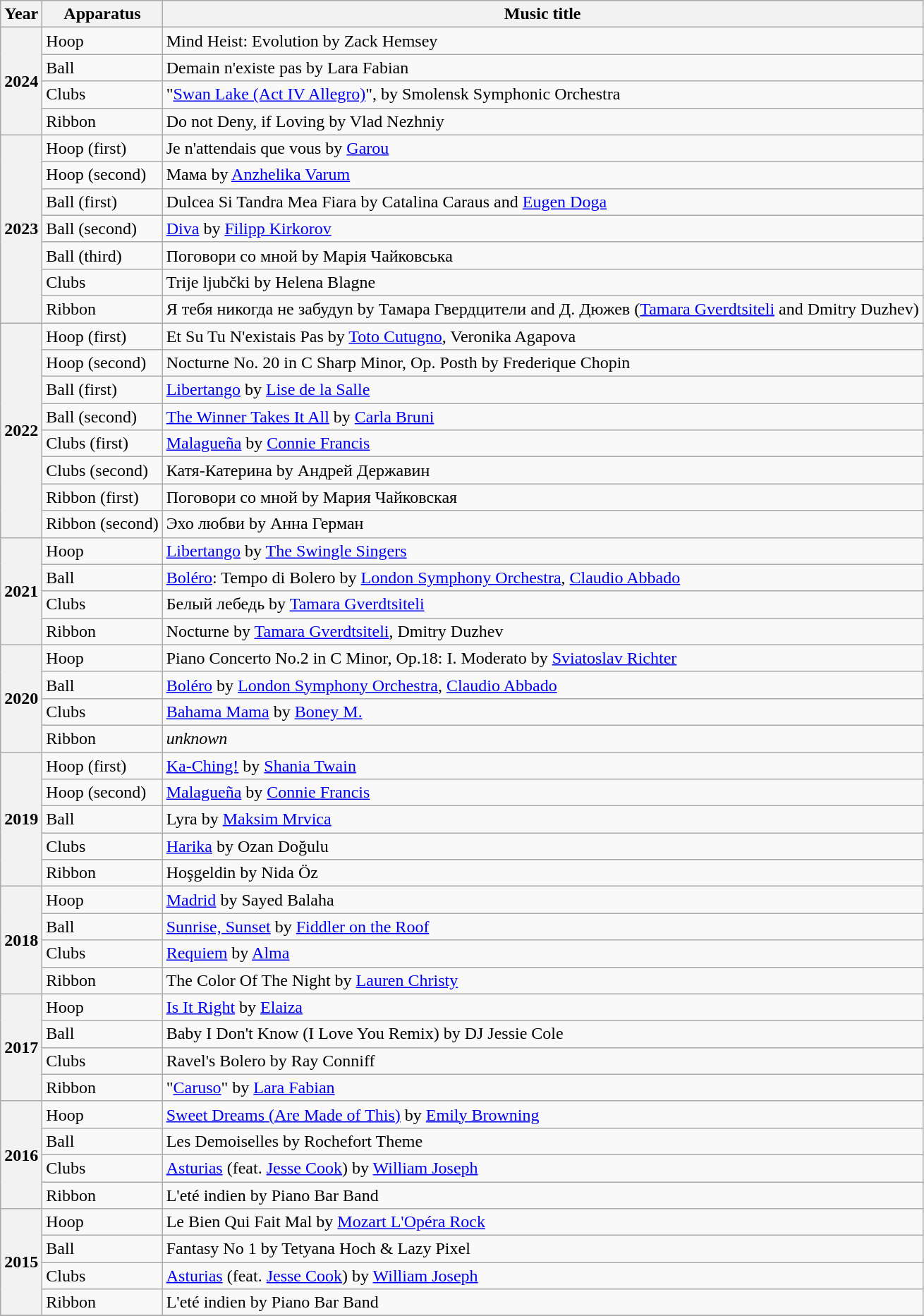<table class="wikitable plainrowheaders">
<tr>
<th scope=col>Year</th>
<th scope=col>Apparatus</th>
<th scope=col>Music title</th>
</tr>
<tr>
<th scope=row rowspan=4>2024</th>
<td>Hoop</td>
<td>Mind Heist: Evolution by Zack Hemsey</td>
</tr>
<tr>
<td>Ball</td>
<td>Demain n'existe pas by Lara Fabian</td>
</tr>
<tr>
<td>Clubs</td>
<td>"<a href='#'>Swan Lake (Act IV Allegro)</a>", by Smolensk Symphonic Orchestra</td>
</tr>
<tr>
<td>Ribbon</td>
<td>Do not Deny, if Loving by Vlad Nezhniy</td>
</tr>
<tr>
<th scope=row rowspan=7>2023</th>
<td>Hoop (first)</td>
<td>Je n'attendais que vous by <a href='#'>Garou</a></td>
</tr>
<tr>
<td>Hoop (second)</td>
<td>Мама by <a href='#'>Anzhelika Varum</a></td>
</tr>
<tr>
<td>Ball (first)</td>
<td>Dulcea Si Tandra Mea Fiara by Catalina Caraus and <a href='#'>Eugen Doga</a></td>
</tr>
<tr>
<td>Ball (second)</td>
<td><a href='#'>Diva</a> by <a href='#'>Filipp Kirkorov</a></td>
</tr>
<tr>
<td>Ball (third)</td>
<td>Поговори со мной by Марія Чайковська</td>
</tr>
<tr>
<td>Clubs</td>
<td>Trije ljubčki by Helena Blagne</td>
</tr>
<tr>
<td>Ribbon</td>
<td>Я тебя никогда не забудуn by Тамара Гвердцители and Д. Дюжев (<a href='#'>Tamara Gverdtsiteli</a> and Dmitry Duzhev)</td>
</tr>
<tr>
<th scope=row rowspan=8>2022</th>
<td>Hoop (first)</td>
<td>Et Su Tu N'existais Pas by <a href='#'>Toto Cutugno</a>, Veronika Agapova</td>
</tr>
<tr>
<td>Hoop (second)</td>
<td>Nocturne No. 20 in C Sharp Minor, Op. Posth by Frederique Chopin</td>
</tr>
<tr>
<td>Ball (first)</td>
<td><a href='#'>Libertango</a> by <a href='#'>Lise de la Salle</a></td>
</tr>
<tr>
<td>Ball (second)</td>
<td><a href='#'>The Winner Takes It All</a> by <a href='#'>Carla Bruni</a></td>
</tr>
<tr>
<td>Clubs (first)</td>
<td><a href='#'>Malagueña</a> by <a href='#'>Connie Francis</a></td>
</tr>
<tr>
<td>Clubs (second)</td>
<td>Катя-Катерина by Андрей Державин</td>
</tr>
<tr>
<td>Ribbon (first)</td>
<td>Поговори со мной by Мария Чайковская</td>
</tr>
<tr>
<td>Ribbon (second)</td>
<td>Эхо любви by Анна Герман</td>
</tr>
<tr>
<th scope=row rowspan=4>2021</th>
<td>Hoop</td>
<td><a href='#'>Libertango</a> by <a href='#'>The Swingle Singers</a></td>
</tr>
<tr>
<td>Ball</td>
<td><a href='#'>Boléro</a>: Tempo di Bolero by <a href='#'>London Symphony Orchestra</a>, <a href='#'>Claudio Abbado</a></td>
</tr>
<tr>
<td>Clubs</td>
<td>Белый лебедь by <a href='#'>Tamara Gverdtsiteli</a></td>
</tr>
<tr>
<td>Ribbon</td>
<td>Nocturne by <a href='#'>Tamara Gverdtsiteli</a>, Dmitry Duzhev</td>
</tr>
<tr>
<th scope=row rowspan=4>2020</th>
<td>Hoop</td>
<td>Piano Concerto No.2 in C Minor, Op.18: I. Moderato by <a href='#'>Sviatoslav Richter</a></td>
</tr>
<tr>
<td>Ball</td>
<td><a href='#'>Boléro</a> by <a href='#'>London Symphony Orchestra</a>, <a href='#'>Claudio Abbado</a></td>
</tr>
<tr>
<td>Clubs</td>
<td><a href='#'>Bahama Mama</a> by <a href='#'>Boney M.</a></td>
</tr>
<tr>
<td>Ribbon</td>
<td><em>unknown</em></td>
</tr>
<tr>
<th scope=row rowspan=5>2019</th>
<td>Hoop (first)</td>
<td><a href='#'>Ka-Ching!</a> by <a href='#'>Shania Twain</a></td>
</tr>
<tr>
<td>Hoop (second)</td>
<td><a href='#'>Malagueña</a> by <a href='#'>Connie Francis</a></td>
</tr>
<tr>
<td>Ball</td>
<td>Lyra by <a href='#'>Maksim Mrvica</a></td>
</tr>
<tr>
<td>Clubs</td>
<td><a href='#'>Harika</a> by Ozan Doğulu</td>
</tr>
<tr>
<td>Ribbon</td>
<td>Hoşgeldin by Nida Öz</td>
</tr>
<tr>
<th scope=row rowspan=4>2018</th>
<td>Hoop</td>
<td><a href='#'>Madrid</a> by Sayed Balaha</td>
</tr>
<tr>
<td>Ball</td>
<td><a href='#'>Sunrise, Sunset</a> by <a href='#'>Fiddler on the Roof</a></td>
</tr>
<tr>
<td>Clubs</td>
<td><a href='#'>Requiem</a> by <a href='#'>Alma</a></td>
</tr>
<tr>
<td>Ribbon</td>
<td>The Color Of The Night by <a href='#'>Lauren Christy</a></td>
</tr>
<tr>
<th scope=row rowspan=4>2017</th>
<td>Hoop</td>
<td><a href='#'>Is It Right</a> by <a href='#'>Elaiza</a></td>
</tr>
<tr>
<td>Ball</td>
<td>Baby I Don't Know (I Love You Remix) by DJ Jessie Cole</td>
</tr>
<tr>
<td>Clubs</td>
<td>Ravel's Bolero by Ray Conniff</td>
</tr>
<tr>
<td>Ribbon</td>
<td>"<a href='#'>Caruso</a>" by <a href='#'>Lara Fabian</a></td>
</tr>
<tr>
<th scope=row rowspan=4>2016</th>
<td>Hoop</td>
<td><a href='#'>Sweet Dreams (Are Made of This)</a> by <a href='#'>Emily Browning</a></td>
</tr>
<tr>
<td>Ball</td>
<td>Les Demoiselles by Rochefort Theme</td>
</tr>
<tr>
<td>Clubs</td>
<td><a href='#'>Asturias</a> (feat. <a href='#'>Jesse Cook</a>) by <a href='#'>William Joseph</a></td>
</tr>
<tr>
<td>Ribbon</td>
<td>L'eté indien by Piano Bar Band</td>
</tr>
<tr>
<th scope=row rowspan=4>2015</th>
<td>Hoop</td>
<td>Le Bien Qui Fait Mal by <a href='#'>Mozart L'Opéra Rock</a></td>
</tr>
<tr>
<td>Ball</td>
<td>Fantasy No 1 by Tetyana Hoch & Lazy Pixel</td>
</tr>
<tr>
<td>Clubs</td>
<td><a href='#'>Asturias</a> (feat. <a href='#'>Jesse Cook</a>) by <a href='#'>William Joseph</a></td>
</tr>
<tr>
<td>Ribbon</td>
<td>L'eté indien by Piano Bar Band</td>
</tr>
<tr>
</tr>
</table>
